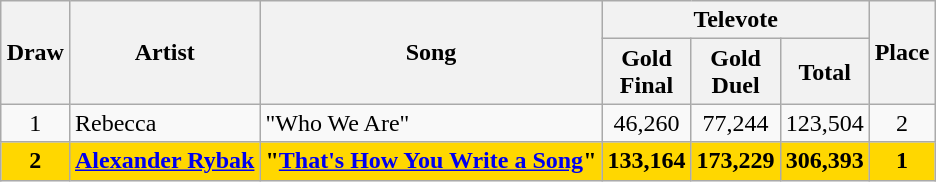<table class="sortable wikitable" style="margin: 1em auto 1em auto; text-align:center;">
<tr>
<th rowspan="2">Draw</th>
<th rowspan="2">Artist</th>
<th rowspan="2">Song</th>
<th colspan="3">Televote</th>
<th rowspan="2">Place</th>
</tr>
<tr>
<th>Gold<br>Final</th>
<th>Gold<br>Duel</th>
<th>Total</th>
</tr>
<tr>
<td>1</td>
<td style="text-align:left;">Rebecca</td>
<td style="text-align:left;">"Who We Are"</td>
<td>46,260</td>
<td>77,244</td>
<td>123,504</td>
<td>2</td>
</tr>
<tr style="font-weight:bold; background:gold;">
<td>2</td>
<td style="text-align:left;"><a href='#'>Alexander Rybak</a></td>
<td style="text-align:left;">"<a href='#'>That's How You Write a Song</a>"</td>
<td>133,164</td>
<td>173,229</td>
<td>306,393</td>
<td>1</td>
</tr>
</table>
